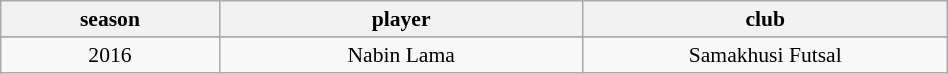<table class="wikitable" width="50%" style="text-align:center;font-size:90%;">
<tr>
<th width="15%">season</th>
<th width="25%">player</th>
<th width="25%">club</th>
</tr>
<tr>
</tr>
<tr>
<td>2016</td>
<td>Nabin Lama</td>
<td>Samakhusi Futsal</td>
</tr>
</table>
